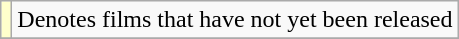<table class="wikitable">
<tr>
<td style="background:#FFFFCC;"></td>
<td>Denotes films that have not yet been released</td>
</tr>
<tr>
</tr>
</table>
